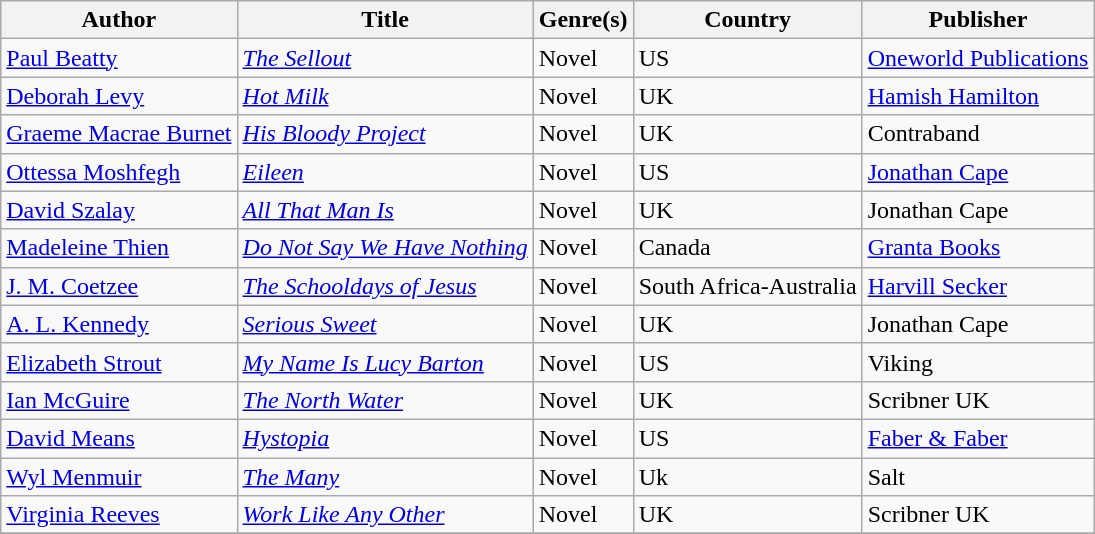<table class="wikitable">
<tr>
<th>Author</th>
<th>Title</th>
<th>Genre(s)</th>
<th>Country</th>
<th>Publisher</th>
</tr>
<tr>
<td><a href='#'>Paul Beatty</a></td>
<td><em><a href='#'>The Sellout</a></em></td>
<td>Novel</td>
<td>US</td>
<td><a href='#'>Oneworld Publications</a></td>
</tr>
<tr>
<td><a href='#'>Deborah Levy</a></td>
<td><em><a href='#'>Hot Milk</a></em></td>
<td>Novel</td>
<td>UK</td>
<td><a href='#'>Hamish Hamilton</a></td>
</tr>
<tr>
<td><a href='#'>Graeme Macrae Burnet</a></td>
<td><em><a href='#'>His Bloody Project</a></em></td>
<td>Novel</td>
<td>UK</td>
<td>Contraband</td>
</tr>
<tr>
<td><a href='#'>Ottessa Moshfegh</a></td>
<td><em><a href='#'>Eileen</a></em></td>
<td>Novel</td>
<td>US</td>
<td><a href='#'>Jonathan Cape</a></td>
</tr>
<tr>
<td><a href='#'>David Szalay</a></td>
<td><em><a href='#'>All That Man Is</a></em></td>
<td>Novel</td>
<td>UK</td>
<td>Jonathan Cape</td>
</tr>
<tr>
<td><a href='#'>Madeleine Thien</a></td>
<td><em><a href='#'>Do Not Say We Have Nothing</a></em></td>
<td>Novel</td>
<td>Canada</td>
<td><a href='#'>Granta Books</a></td>
</tr>
<tr>
<td><a href='#'>J. M. Coetzee</a></td>
<td><em><a href='#'>The Schooldays of Jesus</a></em></td>
<td>Novel</td>
<td>South Africa-Australia</td>
<td><a href='#'>Harvill Secker</a></td>
</tr>
<tr>
<td><a href='#'>A. L. Kennedy</a></td>
<td><em><a href='#'>Serious Sweet</a></em></td>
<td>Novel</td>
<td>UK</td>
<td>Jonathan Cape</td>
</tr>
<tr>
<td><a href='#'>Elizabeth Strout</a></td>
<td><em><a href='#'>My Name Is Lucy Barton</a></em></td>
<td>Novel</td>
<td>US</td>
<td>Viking</td>
</tr>
<tr>
<td><a href='#'>Ian McGuire</a></td>
<td><em><a href='#'>The North Water</a></em></td>
<td>Novel</td>
<td>UK</td>
<td>Scribner UK</td>
</tr>
<tr>
<td><a href='#'>David Means</a></td>
<td><em><a href='#'>Hystopia</a></em></td>
<td>Novel</td>
<td>US</td>
<td><a href='#'>Faber & Faber</a></td>
</tr>
<tr>
<td><a href='#'>Wyl Menmuir</a></td>
<td><em><a href='#'>The Many</a></em></td>
<td>Novel</td>
<td>Uk</td>
<td>Salt</td>
</tr>
<tr>
<td><a href='#'>Virginia Reeves</a></td>
<td><em><a href='#'>Work Like Any Other </a></em></td>
<td>Novel</td>
<td>UK</td>
<td>Scribner UK</td>
</tr>
<tr>
</tr>
</table>
